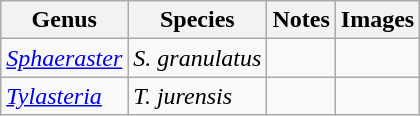<table class="wikitable">
<tr>
<th>Genus</th>
<th>Species</th>
<th>Notes</th>
<th>Images</th>
</tr>
<tr>
<td><em><a href='#'>Sphaeraster</a></em></td>
<td><em>S. granulatus</em></td>
<td></td>
<td></td>
</tr>
<tr>
<td><em><a href='#'>Tylasteria</a></em></td>
<td><em>T. jurensis</em></td>
<td></td>
<td></td>
</tr>
</table>
